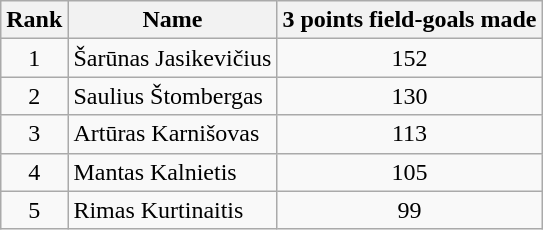<table class="wikitable sortable" style="text-align: center;">
<tr>
<th>Rank</th>
<th class="unsortable">Name</th>
<th>3 points field-goals made</th>
</tr>
<tr>
<td>1</td>
<td style="text-align: left;">Šarūnas Jasikevičius</td>
<td>152</td>
</tr>
<tr>
<td>2</td>
<td style="text-align: left;">Saulius Štombergas</td>
<td>130</td>
</tr>
<tr>
<td>3</td>
<td style="text-align: left;">Artūras Karnišovas</td>
<td>113</td>
</tr>
<tr>
<td>4</td>
<td style="text-align: left;">Mantas Kalnietis</td>
<td>105</td>
</tr>
<tr>
<td>5</td>
<td style="text-align: left;">Rimas Kurtinaitis</td>
<td>99</td>
</tr>
</table>
